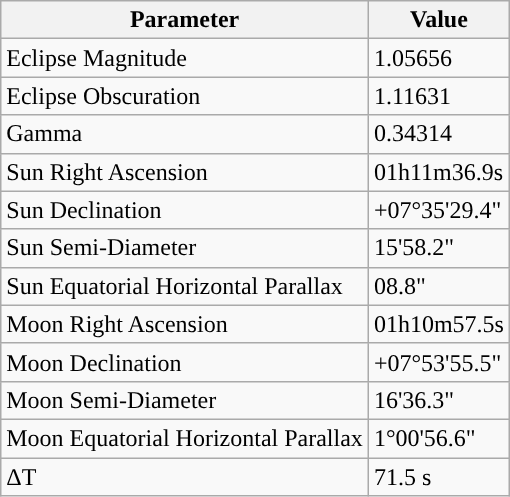<table class="wikitable">
<tr>
<th>Parameter</th>
<th>Value</th>
</tr>
<tr>
<td>Eclipse Magnitude</td>
<td>1.05656</td>
</tr>
<tr>
<td>Eclipse Obscuration</td>
<td>1.11631</td>
</tr>
<tr>
<td>Gamma</td>
<td>0.34314</td>
</tr>
<tr>
<td>Sun Right Ascension</td>
<td>01h11m36.9s</td>
</tr>
<tr>
<td>Sun Declination</td>
<td>+07°35'29.4"</td>
</tr>
<tr>
<td>Sun Semi-Diameter</td>
<td>15'58.2"</td>
</tr>
<tr>
<td>Sun Equatorial Horizontal Parallax</td>
<td>08.8"</td>
</tr>
<tr>
<td>Moon Right Ascension</td>
<td>01h10m57.5s</td>
</tr>
<tr>
<td>Moon Declination</td>
<td>+07°53'55.5"</td>
</tr>
<tr>
<td>Moon Semi-Diameter</td>
<td>16'36.3"</td>
</tr>
<tr>
<td>Moon Equatorial Horizontal Parallax</td>
<td>1°00'56.6"</td>
</tr>
<tr>
<td>ΔT</td>
<td>71.5 s</td>
</tr>
</table>
